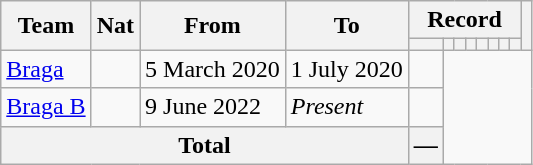<table class="wikitable" style="text-align: center">
<tr>
<th rowspan="2">Team</th>
<th rowspan="2">Nat</th>
<th rowspan="2">From</th>
<th rowspan="2">To</th>
<th colspan="8">Record</th>
<th rowspan=2></th>
</tr>
<tr>
<th></th>
<th></th>
<th></th>
<th></th>
<th></th>
<th></th>
<th></th>
<th></th>
</tr>
<tr>
<td align=left><a href='#'>Braga</a></td>
<td></td>
<td align=left>5 March 2020</td>
<td align=left>1 July 2020<br></td>
<td></td>
</tr>
<tr>
<td align=left><a href='#'>Braga B</a></td>
<td></td>
<td align=left>9 June 2022</td>
<td align=left><em>Present</em><br></td>
<td></td>
</tr>
<tr>
<th colspan="4">Total<br></th>
<th>—</th>
</tr>
</table>
